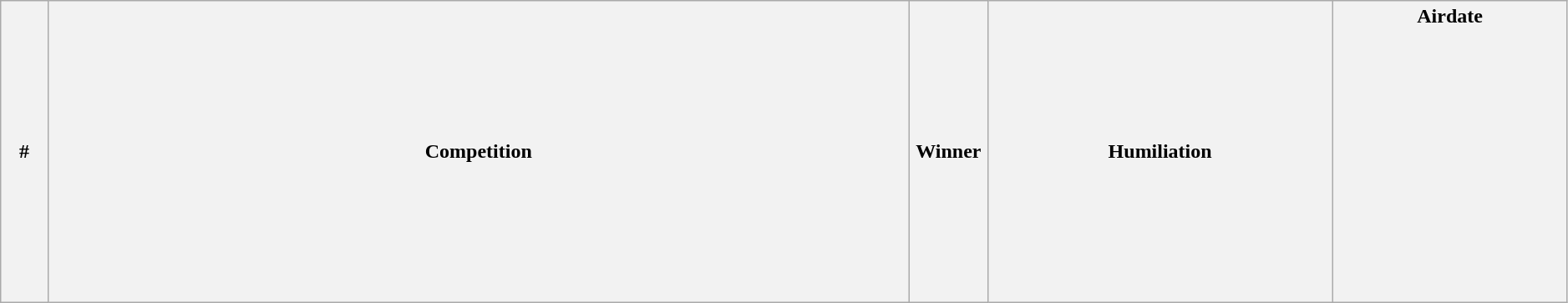<table class="wikitable plainrowheaders" | width="99%">
<tr>
<th width="3%">#</th>
<th width="55%">Competition</th>
<th width="5%">Winner</th>
<th>Humiliation</th>
<th width="15%">Airdate<br><br><br><br><br><br><br><br><br><br><br><br><br></th>
</tr>
</table>
